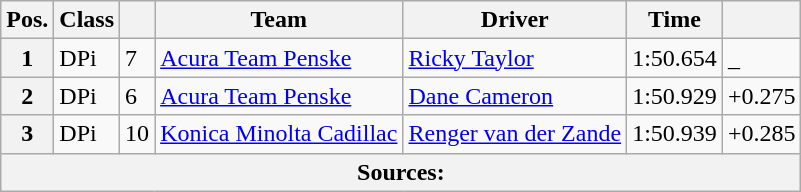<table class="wikitable">
<tr>
<th>Pos.</th>
<th>Class</th>
<th></th>
<th>Team</th>
<th>Driver</th>
<th>Time</th>
<th></th>
</tr>
<tr>
<th>1</th>
<td>DPi</td>
<td>7</td>
<td><a href='#'>Acura Team Penske</a></td>
<td><a href='#'>Ricky Taylor</a></td>
<td>1:50.654</td>
<td>_</td>
</tr>
<tr>
<th>2</th>
<td>DPi</td>
<td>6</td>
<td><a href='#'>Acura Team Penske</a></td>
<td><a href='#'>Dane Cameron</a></td>
<td>1:50.929</td>
<td>+0.275</td>
</tr>
<tr>
<th>3</th>
<td>DPi</td>
<td>10</td>
<td><a href='#'>Konica Minolta Cadillac</a></td>
<td><a href='#'>Renger van der Zande</a></td>
<td>1:50.939</td>
<td>+0.285</td>
</tr>
<tr>
<th colspan="7">Sources:</th>
</tr>
</table>
